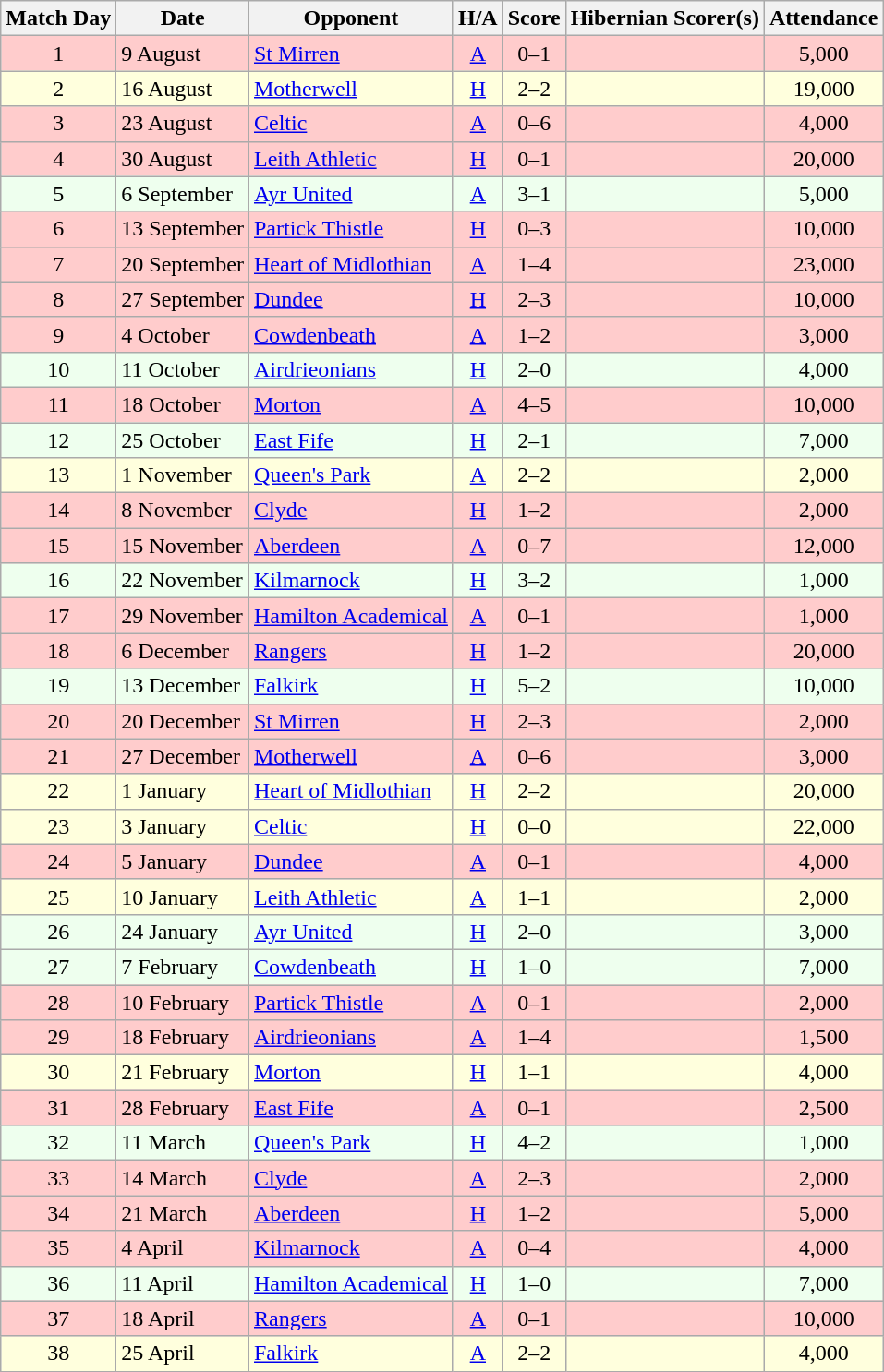<table class="wikitable" style="text-align:center">
<tr>
<th>Match Day</th>
<th>Date</th>
<th>Opponent</th>
<th>H/A</th>
<th>Score</th>
<th>Hibernian Scorer(s)</th>
<th>Attendance</th>
</tr>
<tr bgcolor=#FFCCCC>
<td>1</td>
<td align=left>9 August</td>
<td align=left><a href='#'>St Mirren</a></td>
<td><a href='#'>A</a></td>
<td>0–1</td>
<td align=left></td>
<td>5,000</td>
</tr>
<tr bgcolor=#FFFFDD>
<td>2</td>
<td align=left>16 August</td>
<td align=left><a href='#'>Motherwell</a></td>
<td><a href='#'>H</a></td>
<td>2–2</td>
<td align=left></td>
<td>19,000</td>
</tr>
<tr bgcolor=#FFCCCC>
<td>3</td>
<td align=left>23 August</td>
<td align=left><a href='#'>Celtic</a></td>
<td><a href='#'>A</a></td>
<td>0–6</td>
<td align=left></td>
<td>4,000</td>
</tr>
<tr bgcolor=#FFCCCC>
<td>4</td>
<td align=left>30 August</td>
<td align=left><a href='#'>Leith Athletic</a></td>
<td><a href='#'>H</a></td>
<td>0–1</td>
<td align=left></td>
<td>20,000</td>
</tr>
<tr bgcolor=#EEFFEE>
<td>5</td>
<td align=left>6 September</td>
<td align=left><a href='#'>Ayr United</a></td>
<td><a href='#'>A</a></td>
<td>3–1</td>
<td align=left></td>
<td>5,000</td>
</tr>
<tr bgcolor=#FFCCCC>
<td>6</td>
<td align=left>13 September</td>
<td align=left><a href='#'>Partick Thistle</a></td>
<td><a href='#'>H</a></td>
<td>0–3</td>
<td align=left></td>
<td>10,000</td>
</tr>
<tr bgcolor=#FFCCCC>
<td>7</td>
<td align=left>20 September</td>
<td align=left><a href='#'>Heart of Midlothian</a></td>
<td><a href='#'>A</a></td>
<td>1–4</td>
<td align=left></td>
<td>23,000</td>
</tr>
<tr bgcolor=#FFCCCC>
<td>8</td>
<td align=left>27 September</td>
<td align=left><a href='#'>Dundee</a></td>
<td><a href='#'>H</a></td>
<td>2–3</td>
<td align=left></td>
<td>10,000</td>
</tr>
<tr bgcolor=#FFCCCC>
<td>9</td>
<td align=left>4 October</td>
<td align=left><a href='#'>Cowdenbeath</a></td>
<td><a href='#'>A</a></td>
<td>1–2</td>
<td align=left></td>
<td>3,000</td>
</tr>
<tr bgcolor=#EEFFEE>
<td>10</td>
<td align=left>11 October</td>
<td align=left><a href='#'>Airdrieonians</a></td>
<td><a href='#'>H</a></td>
<td>2–0</td>
<td align=left></td>
<td>4,000</td>
</tr>
<tr bgcolor=#FFCCCC>
<td>11</td>
<td align=left>18 October</td>
<td align=left><a href='#'>Morton</a></td>
<td><a href='#'>A</a></td>
<td>4–5</td>
<td align=left></td>
<td>10,000</td>
</tr>
<tr bgcolor=#EEFFEE>
<td>12</td>
<td align=left>25 October</td>
<td align=left><a href='#'>East Fife</a></td>
<td><a href='#'>H</a></td>
<td>2–1</td>
<td align=left></td>
<td>7,000</td>
</tr>
<tr bgcolor=#FFFFDD>
<td>13</td>
<td align=left>1 November</td>
<td align=left><a href='#'>Queen's Park</a></td>
<td><a href='#'>A</a></td>
<td>2–2</td>
<td align=left></td>
<td>2,000</td>
</tr>
<tr bgcolor=#FFCCCC>
<td>14</td>
<td align=left>8 November</td>
<td align=left><a href='#'>Clyde</a></td>
<td><a href='#'>H</a></td>
<td>1–2</td>
<td align=left></td>
<td>2,000</td>
</tr>
<tr bgcolor=#FFCCCC>
<td>15</td>
<td align=left>15 November</td>
<td align=left><a href='#'>Aberdeen</a></td>
<td><a href='#'>A</a></td>
<td>0–7</td>
<td align=left></td>
<td>12,000</td>
</tr>
<tr bgcolor=#EEFFEE>
<td>16</td>
<td align=left>22 November</td>
<td align=left><a href='#'>Kilmarnock</a></td>
<td><a href='#'>H</a></td>
<td>3–2</td>
<td align=left></td>
<td>1,000</td>
</tr>
<tr bgcolor=#FFCCCC>
<td>17</td>
<td align=left>29 November</td>
<td align=left><a href='#'>Hamilton Academical</a></td>
<td><a href='#'>A</a></td>
<td>0–1</td>
<td align=left></td>
<td>1,000</td>
</tr>
<tr bgcolor=#FFCCCC>
<td>18</td>
<td align=left>6 December</td>
<td align=left><a href='#'>Rangers</a></td>
<td><a href='#'>H</a></td>
<td>1–2</td>
<td align=left></td>
<td>20,000</td>
</tr>
<tr bgcolor=#EEFFEE>
<td>19</td>
<td align=left>13 December</td>
<td align=left><a href='#'>Falkirk</a></td>
<td><a href='#'>H</a></td>
<td>5–2</td>
<td align=left></td>
<td>10,000</td>
</tr>
<tr bgcolor=#FFCCCC>
<td>20</td>
<td align=left>20 December</td>
<td align=left><a href='#'>St Mirren</a></td>
<td><a href='#'>H</a></td>
<td>2–3</td>
<td align=left></td>
<td>2,000</td>
</tr>
<tr bgcolor=#FFCCCC>
<td>21</td>
<td align=left>27 December</td>
<td align=left><a href='#'>Motherwell</a></td>
<td><a href='#'>A</a></td>
<td>0–6</td>
<td align=left></td>
<td>3,000</td>
</tr>
<tr bgcolor=#FFFFDD>
<td>22</td>
<td align=left>1 January</td>
<td align=left><a href='#'>Heart of Midlothian</a></td>
<td><a href='#'>H</a></td>
<td>2–2</td>
<td align=left></td>
<td>20,000</td>
</tr>
<tr bgcolor=#FFFFDD>
<td>23</td>
<td align=left>3 January</td>
<td align=left><a href='#'>Celtic</a></td>
<td><a href='#'>H</a></td>
<td>0–0</td>
<td align=left></td>
<td>22,000</td>
</tr>
<tr bgcolor=#FFCCCC>
<td>24</td>
<td align=left>5 January</td>
<td align=left><a href='#'>Dundee</a></td>
<td><a href='#'>A</a></td>
<td>0–1</td>
<td align=left></td>
<td>4,000</td>
</tr>
<tr bgcolor=#FFFFDD>
<td>25</td>
<td align=left>10 January</td>
<td align=left><a href='#'>Leith Athletic</a></td>
<td><a href='#'>A</a></td>
<td>1–1</td>
<td align=left></td>
<td>2,000</td>
</tr>
<tr bgcolor=#EEFFEE>
<td>26</td>
<td align=left>24 January</td>
<td align=left><a href='#'>Ayr United</a></td>
<td><a href='#'>H</a></td>
<td>2–0</td>
<td align=left></td>
<td>3,000</td>
</tr>
<tr bgcolor=#EEFFEE>
<td>27</td>
<td align=left>7 February</td>
<td align=left><a href='#'>Cowdenbeath</a></td>
<td><a href='#'>H</a></td>
<td>1–0</td>
<td align=left></td>
<td>7,000</td>
</tr>
<tr bgcolor=#FFCCCC>
<td>28</td>
<td align=left>10 February</td>
<td align=left><a href='#'>Partick Thistle</a></td>
<td><a href='#'>A</a></td>
<td>0–1</td>
<td align=left></td>
<td>2,000</td>
</tr>
<tr bgcolor=#FFCCCC>
<td>29</td>
<td align=left>18 February</td>
<td align=left><a href='#'>Airdrieonians</a></td>
<td><a href='#'>A</a></td>
<td>1–4</td>
<td align=left></td>
<td>1,500</td>
</tr>
<tr bgcolor=#FFFFDD>
<td>30</td>
<td align=left>21 February</td>
<td align=left><a href='#'>Morton</a></td>
<td><a href='#'>H</a></td>
<td>1–1</td>
<td align=left></td>
<td>4,000</td>
</tr>
<tr bgcolor=#FFCCCC>
<td>31</td>
<td align=left>28 February</td>
<td align=left><a href='#'>East Fife</a></td>
<td><a href='#'>A</a></td>
<td>0–1</td>
<td align=left></td>
<td>2,500</td>
</tr>
<tr bgcolor=#EEFFEE>
<td>32</td>
<td align=left>11 March</td>
<td align=left><a href='#'>Queen's Park</a></td>
<td><a href='#'>H</a></td>
<td>4–2</td>
<td align=left></td>
<td>1,000</td>
</tr>
<tr bgcolor=#FFCCCC>
<td>33</td>
<td align=left>14 March</td>
<td align=left><a href='#'>Clyde</a></td>
<td><a href='#'>A</a></td>
<td>2–3</td>
<td align=left></td>
<td>2,000</td>
</tr>
<tr bgcolor=#FFCCCC>
<td>34</td>
<td align=left>21 March</td>
<td align=left><a href='#'>Aberdeen</a></td>
<td><a href='#'>H</a></td>
<td>1–2</td>
<td align=left></td>
<td>5,000</td>
</tr>
<tr bgcolor=#FFCCCC>
<td>35</td>
<td align=left>4 April</td>
<td align=left><a href='#'>Kilmarnock</a></td>
<td><a href='#'>A</a></td>
<td>0–4</td>
<td align=left></td>
<td>4,000</td>
</tr>
<tr bgcolor=#EEFFEE>
<td>36</td>
<td align=left>11 April</td>
<td align=left><a href='#'>Hamilton Academical</a></td>
<td><a href='#'>H</a></td>
<td>1–0</td>
<td align=left></td>
<td>7,000</td>
</tr>
<tr bgcolor=#FFCCCC>
<td>37</td>
<td align=left>18 April</td>
<td align=left><a href='#'>Rangers</a></td>
<td><a href='#'>A</a></td>
<td>0–1</td>
<td align=left></td>
<td>10,000</td>
</tr>
<tr bgcolor=#FFFFDD>
<td>38</td>
<td align=left>25 April</td>
<td align=left><a href='#'>Falkirk</a></td>
<td><a href='#'>A</a></td>
<td>2–2</td>
<td align=left></td>
<td>4,000</td>
</tr>
</table>
